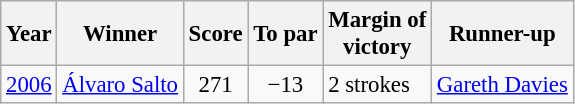<table class=wikitable style="font-size:95%">
<tr>
<th>Year</th>
<th>Winner</th>
<th>Score</th>
<th>To par</th>
<th>Margin of<br>victory</th>
<th>Runner-up</th>
</tr>
<tr>
<td><a href='#'>2006</a></td>
<td> <a href='#'>Álvaro Salto</a></td>
<td align=center>271</td>
<td align=center>−13</td>
<td>2 strokes</td>
<td> <a href='#'>Gareth Davies</a></td>
</tr>
</table>
